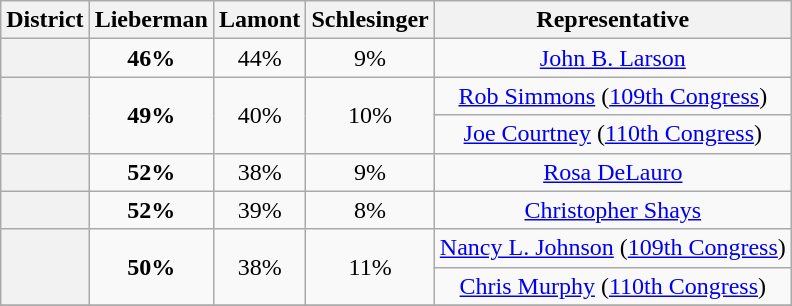<table class="wikitable">
<tr>
<th>District</th>
<th>Lieberman</th>
<th>Lamont</th>
<th>Schlesinger</th>
<th>Representative</th>
</tr>
<tr align=center>
<th></th>
<td><strong>46%</strong></td>
<td>44%</td>
<td>9%</td>
<td><a href='#'>John B. Larson</a></td>
</tr>
<tr align=center>
<th rowspan=2 ></th>
<td rowspan=2><strong>49%</strong></td>
<td rowspan=2>40%</td>
<td rowspan=2>10%</td>
<td><a href='#'>Rob Simmons</a> (<a href='#'>109th Congress</a>)</td>
</tr>
<tr align=center>
<td><a href='#'>Joe Courtney</a> (<a href='#'>110th Congress</a>)</td>
</tr>
<tr align=center>
<th></th>
<td><strong>52%</strong></td>
<td>38%</td>
<td>9%</td>
<td><a href='#'>Rosa DeLauro</a></td>
</tr>
<tr align=center>
<th></th>
<td><strong>52%</strong></td>
<td>39%</td>
<td>8%</td>
<td><a href='#'>Christopher Shays</a></td>
</tr>
<tr align=center>
<th rowspan=2 ></th>
<td rowspan=2><strong>50%</strong></td>
<td rowspan=2>38%</td>
<td rowspan=2>11%</td>
<td><a href='#'>Nancy L. Johnson</a> (<a href='#'>109th Congress</a>)</td>
</tr>
<tr align=center>
<td><a href='#'>Chris Murphy</a> (<a href='#'>110th Congress</a>)</td>
</tr>
<tr align=center>
</tr>
</table>
